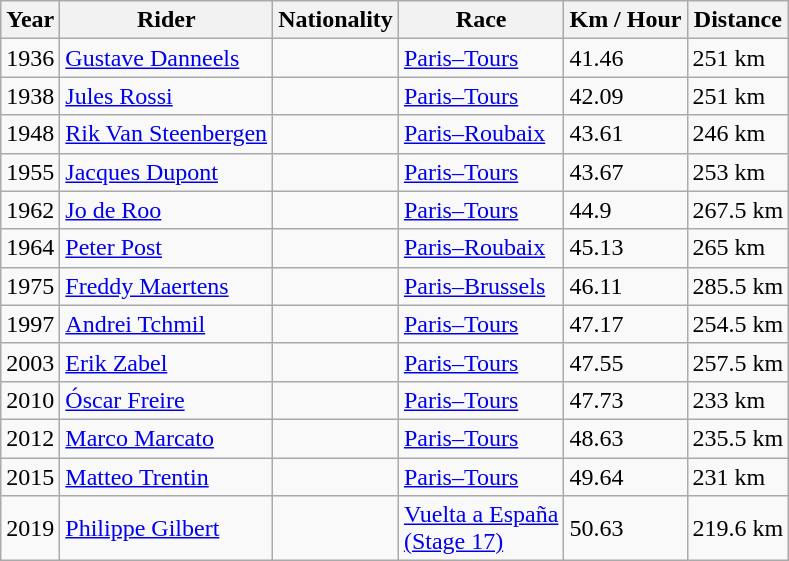<table class="wikitable">
<tr>
<th>Year</th>
<th>Rider</th>
<th>Nationality</th>
<th>Race</th>
<th>Km / Hour</th>
<th>Distance</th>
</tr>
<tr>
<td>1936</td>
<td><a href='#'>Gustave Danneels</a></td>
<td></td>
<td><a href='#'>Paris–Tours</a></td>
<td>41.46</td>
<td>251 km</td>
</tr>
<tr>
<td>1938</td>
<td><a href='#'>Jules Rossi</a></td>
<td></td>
<td><a href='#'>Paris–Tours</a></td>
<td>42.09</td>
<td>251 km</td>
</tr>
<tr>
<td>1948</td>
<td><a href='#'>Rik Van Steenbergen</a></td>
<td></td>
<td><a href='#'>Paris–Roubaix</a></td>
<td>43.61</td>
<td>246 km</td>
</tr>
<tr>
<td>1955</td>
<td><a href='#'>Jacques Dupont</a></td>
<td></td>
<td><a href='#'>Paris–Tours</a></td>
<td>43.67</td>
<td>253 km</td>
</tr>
<tr>
<td>1962</td>
<td><a href='#'>Jo de Roo</a></td>
<td></td>
<td><a href='#'>Paris–Tours</a></td>
<td>44.9</td>
<td>267.5 km</td>
</tr>
<tr>
<td>1964</td>
<td><a href='#'>Peter Post</a></td>
<td></td>
<td><a href='#'>Paris–Roubaix</a></td>
<td>45.13</td>
<td>265 km</td>
</tr>
<tr>
<td>1975</td>
<td><a href='#'>Freddy Maertens</a></td>
<td></td>
<td><a href='#'>Paris–Brussels</a></td>
<td>46.11</td>
<td>285.5 km</td>
</tr>
<tr>
<td>1997</td>
<td><a href='#'>Andrei Tchmil</a></td>
<td></td>
<td><a href='#'>Paris–Tours</a></td>
<td>47.17</td>
<td>254.5 km</td>
</tr>
<tr>
<td>2003</td>
<td><a href='#'>Erik Zabel</a></td>
<td></td>
<td><a href='#'>Paris–Tours</a></td>
<td>47.55</td>
<td>257.5 km</td>
</tr>
<tr>
<td>2010</td>
<td><a href='#'>Óscar Freire</a></td>
<td></td>
<td><a href='#'>Paris–Tours</a></td>
<td>47.73</td>
<td>233 km</td>
</tr>
<tr>
<td>2012</td>
<td><a href='#'>Marco Marcato</a></td>
<td></td>
<td><a href='#'>Paris–Tours</a></td>
<td>48.63</td>
<td>235.5 km</td>
</tr>
<tr>
<td>2015</td>
<td><a href='#'>Matteo Trentin</a></td>
<td></td>
<td><a href='#'>Paris–Tours</a></td>
<td>49.64</td>
<td>231 km</td>
</tr>
<tr>
<td>2019</td>
<td><a href='#'>Philippe Gilbert</a></td>
<td></td>
<td><a href='#'>Vuelta a España<br>(Stage 17)</a></td>
<td>50.63</td>
<td>219.6 km</td>
</tr>
</table>
